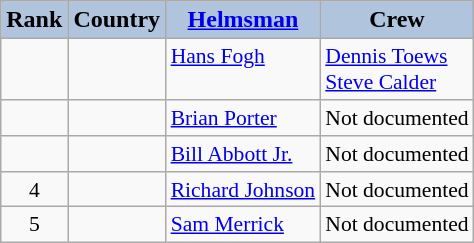<table class="wikitable">
<tr>
<th style="text-align:center;background-color:LightSteelBlue"><strong>Rank</strong></th>
<th style="text-align:center;background-color:LightSteelBlue"><strong>Country</strong></th>
<th style="text-align:center;background-color:LightSteelBlue"><strong><a href='#'>Helmsman</a></strong></th>
<th style="text-align:center;background-color:LightSteelBlue"><strong>Crew</strong></th>
</tr>
<tr>
<td style="text-align:center; vertical-align:top; font-size:90%"></td>
<td style="vertical-align:top; font-size:90%"></td>
<td style="vertical-align:top; font-size:90%"><a href='#'>Hans Fogh</a></td>
<td style="vertical-align:top; font-size:90%"><a href='#'>Dennis Toews</a><br><a href='#'>Steve Calder</a></td>
</tr>
<tr>
<td style="text-align:center; vertical-align:top; font-size:90%"></td>
<td style="vertical-align:top; font-size:90%"></td>
<td style="vertical-align:top; font-size:90%"><a href='#'>Brian Porter</a></td>
<td style="vertical-align:top; font-size:90%">Not documented</td>
</tr>
<tr>
<td style="text-align:center; vertical-align:top; font-size:90%"></td>
<td style="vertical-align:top; font-size:90%"></td>
<td style="vertical-align:top; font-size:90%"><a href='#'>Bill Abbott Jr.</a></td>
<td style="vertical-align:top; font-size:90%">Not documented</td>
</tr>
<tr>
<td style="text-align:center; vertical-align:top; font-size:90%">4</td>
<td style="vertical-align:top; font-size:90%"></td>
<td style="vertical-align:top; font-size:90%"><a href='#'>Richard Johnson</a></td>
<td style="vertical-align:top; font-size:90%">Not documented</td>
</tr>
<tr>
<td style="text-align:center; vertical-align:top; font-size:90%">5</td>
<td style="vertical-align:top; font-size:90%"></td>
<td style="vertical-align:top; font-size:90%"><a href='#'>Sam Merrick</a></td>
<td style="vertical-align:top; font-size:90%">Not documented</td>
</tr>
</table>
